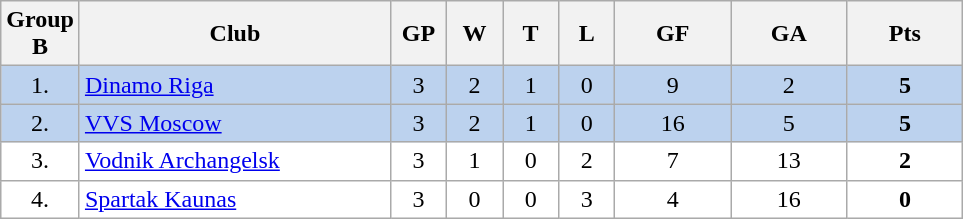<table class="wikitable">
<tr>
<th width="30">Group B</th>
<th width="200">Club</th>
<th width="30">GP</th>
<th width="30">W</th>
<th width="30">T</th>
<th width="30">L</th>
<th width="70">GF</th>
<th width="70">GA</th>
<th width="70">Pts</th>
</tr>
<tr bgcolor="#BCD2EE" align="center">
<td>1.</td>
<td align="left"><a href='#'>Dinamo Riga</a></td>
<td>3</td>
<td>2</td>
<td>1</td>
<td>0</td>
<td>9</td>
<td>2</td>
<td><strong>5</strong></td>
</tr>
<tr bgcolor="#BCD2EE" align="center">
<td>2.</td>
<td align="left"><a href='#'>VVS Moscow</a></td>
<td>3</td>
<td>2</td>
<td>1</td>
<td>0</td>
<td>16</td>
<td>5</td>
<td><strong>5</strong></td>
</tr>
<tr bgcolor="#FFFFFF" align="center">
<td>3.</td>
<td align="left"><a href='#'>Vodnik Archangelsk</a></td>
<td>3</td>
<td>1</td>
<td>0</td>
<td>2</td>
<td>7</td>
<td>13</td>
<td><strong>2</strong></td>
</tr>
<tr bgcolor="#FFFFFF" align="center">
<td>4.</td>
<td align="left"><a href='#'>Spartak Kaunas</a></td>
<td>3</td>
<td>0</td>
<td>0</td>
<td>3</td>
<td>4</td>
<td>16</td>
<td><strong>0</strong></td>
</tr>
</table>
